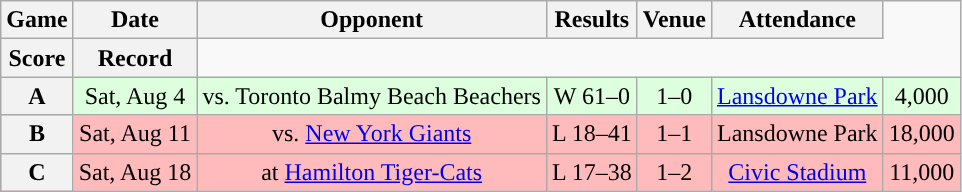<table class="wikitable" style="text-align:center">
<tr>
<th>Game</th>
<th>Date</th>
<th>Opponent</th>
<th>Results</th>
<th>Venue</th>
<th>Attendance</th>
</tr>
<tr>
<th>Score</th>
<th>Record</th>
</tr>
<tr style="background:#ddffdd">
<th>A</th>
<td>Sat, Aug 4</td>
<td>vs. Toronto Balmy Beach Beachers</td>
<td>W 61–0</td>
<td>1–0</td>
<td><a href='#'>Lansdowne Park</a></td>
<td>4,000</td>
</tr>
<tr style="background:#ffbbbb">
<th>B</th>
<td>Sat, Aug 11</td>
<td>vs. <a href='#'>New York Giants</a></td>
<td>L 18–41</td>
<td>1–1</td>
<td>Lansdowne Park</td>
<td>18,000</td>
</tr>
<tr style="background:#ffbbbb">
<th>C</th>
<td>Sat, Aug 18</td>
<td>at <a href='#'>Hamilton Tiger-Cats</a></td>
<td>L 17–38</td>
<td>1–2</td>
<td><a href='#'>Civic Stadium</a></td>
<td>11,000</td>
</tr>
</table>
